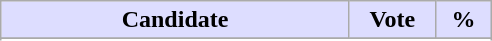<table class="wikitable">
<tr>
<th style="background:#ddf; width:225px;">Candidate</th>
<th style="background:#ddf; width:50px;">Vote</th>
<th style="background:#ddf; width:30px;">%</th>
</tr>
<tr>
</tr>
<tr>
</tr>
</table>
